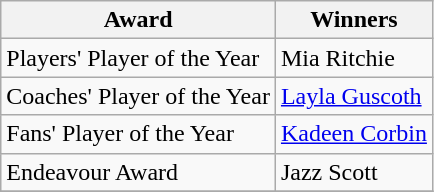<table class="wikitable collapsible">
<tr>
<th>Award</th>
<th>Winners</th>
</tr>
<tr>
<td>Players' Player of the Year</td>
<td>Mia Ritchie</td>
</tr>
<tr>
<td>Coaches' Player of the Year</td>
<td><a href='#'>Layla Guscoth</a></td>
</tr>
<tr>
<td>Fans' Player of the Year</td>
<td><a href='#'>Kadeen Corbin</a></td>
</tr>
<tr>
<td>Endeavour Award</td>
<td>Jazz Scott</td>
</tr>
<tr>
</tr>
</table>
